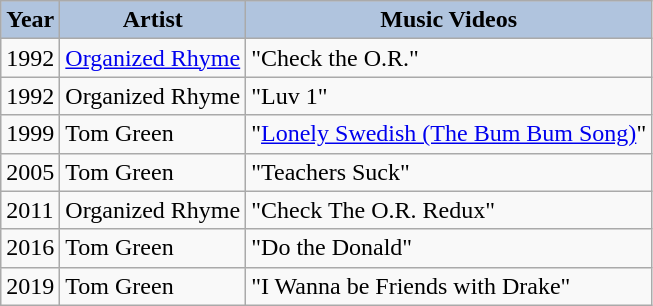<table class="wikitable">
<tr style="background:#b0c4de; text-align:center;">
<th style="background:#B0C4DE;">Year</th>
<th style="background:#B0C4DE;">Artist</th>
<th style="background:#B0C4DE;">Music Videos</th>
</tr>
<tr>
<td>1992</td>
<td><a href='#'>Organized Rhyme</a></td>
<td>"Check the O.R."</td>
</tr>
<tr>
<td>1992</td>
<td>Organized Rhyme</td>
<td>"Luv 1"</td>
</tr>
<tr>
<td>1999</td>
<td>Tom Green</td>
<td>"<a href='#'>Lonely Swedish (The Bum Bum Song)</a>"</td>
</tr>
<tr>
<td>2005</td>
<td>Tom Green</td>
<td>"Teachers Suck"</td>
</tr>
<tr>
<td>2011</td>
<td>Organized Rhyme</td>
<td>"Check The O.R. Redux"</td>
</tr>
<tr>
<td>2016</td>
<td>Tom Green</td>
<td>"Do the Donald"</td>
</tr>
<tr>
<td>2019</td>
<td>Tom Green</td>
<td>"I Wanna be Friends with Drake"</td>
</tr>
</table>
